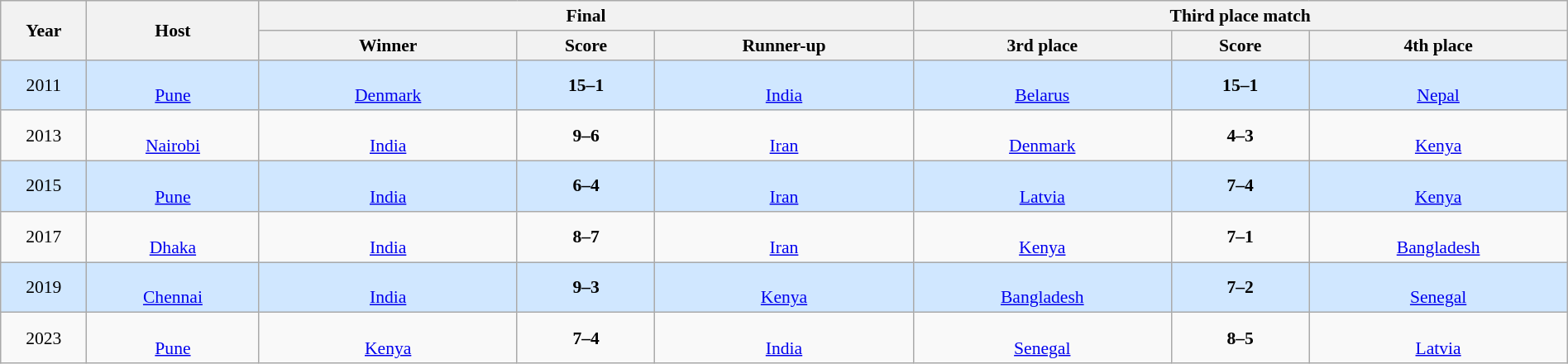<table class="wikitable" style="font-size:90%; width: 100%; text-align: center;">
<tr>
<th rowspan=2 width=5%>Year</th>
<th rowspan=2 width=10%>Host</th>
<th colspan=3>Final</th>
<th colspan=3>Third place match</th>
</tr>
<tr>
<th width=15%>Winner</th>
<th width=8%>Score</th>
<th width=15%>Runner-up</th>
<th width=15%>3rd place</th>
<th width=8%>Score</th>
<th width=15%>4th place</th>
</tr>
<tr bgcolor=#D0E7FF>
<td>2011<br></td>
<td><br><a href='#'>Pune</a></td>
<td><br><a href='#'>Denmark</a></td>
<td><strong>15–1</strong></td>
<td><br><a href='#'>India</a></td>
<td><br><a href='#'>Belarus</a></td>
<td><strong>15–1</strong></td>
<td><br><a href='#'>Nepal</a></td>
</tr>
<tr>
<td>2013<br></td>
<td><br><a href='#'>Nairobi</a></td>
<td><br><a href='#'>India</a></td>
<td><strong>9–6</strong></td>
<td><br><a href='#'>Iran</a></td>
<td><br><a href='#'>Denmark</a></td>
<td><strong>4–3</strong></td>
<td><br><a href='#'>Kenya</a></td>
</tr>
<tr bgcolor=#D0E7FF>
<td>2015<br></td>
<td><br><a href='#'>Pune</a></td>
<td><br><a href='#'>India</a></td>
<td><strong>6–4</strong></td>
<td><br><a href='#'>Iran</a></td>
<td><br><a href='#'>Latvia</a></td>
<td><strong>7–4</strong></td>
<td><br><a href='#'>Kenya</a></td>
</tr>
<tr>
<td>2017<br></td>
<td><br><a href='#'>Dhaka</a></td>
<td><br><a href='#'>India</a></td>
<td><strong>8–7</strong></td>
<td><br><a href='#'>Iran</a></td>
<td><br><a href='#'>Kenya</a></td>
<td><strong>7–1</strong></td>
<td><br><a href='#'>Bangladesh</a></td>
</tr>
<tr bgcolor=#D0E7FF>
<td>2019<br></td>
<td><br><a href='#'>Chennai</a></td>
<td><br><a href='#'>India</a></td>
<td><strong>9–3</strong></td>
<td><br><a href='#'>Kenya</a></td>
<td><br><a href='#'>Bangladesh</a></td>
<td><strong>7–2</strong></td>
<td><br><a href='#'>Senegal</a></td>
</tr>
<tr>
<td>2023<br></td>
<td><br><a href='#'>Pune</a></td>
<td><br><a href='#'>Kenya</a></td>
<td><strong>7–4</strong></td>
<td><br><a href='#'>India</a></td>
<td><br><a href='#'>Senegal</a></td>
<td><strong>8–5</strong></td>
<td><br><a href='#'>Latvia</a></td>
</tr>
</table>
